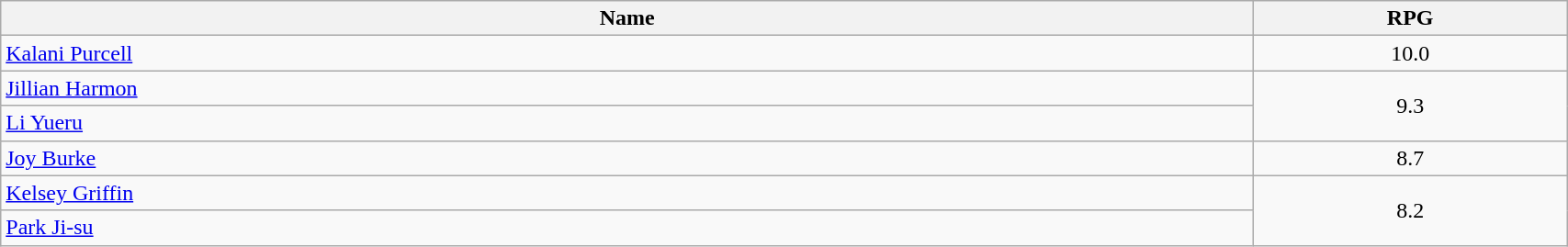<table class=wikitable width="90%">
<tr>
<th width="80%">Name</th>
<th width="20%">RPG</th>
</tr>
<tr>
<td> <a href='#'>Kalani Purcell</a></td>
<td align=center>10.0</td>
</tr>
<tr>
<td> <a href='#'>Jillian Harmon</a></td>
<td align=center rowspan=2>9.3</td>
</tr>
<tr>
<td> <a href='#'>Li Yueru</a></td>
</tr>
<tr>
<td> <a href='#'>Joy Burke</a></td>
<td align=center>8.7</td>
</tr>
<tr>
<td> <a href='#'>Kelsey Griffin</a></td>
<td align=center rowspan=2>8.2</td>
</tr>
<tr>
<td> <a href='#'>Park Ji-su</a></td>
</tr>
</table>
